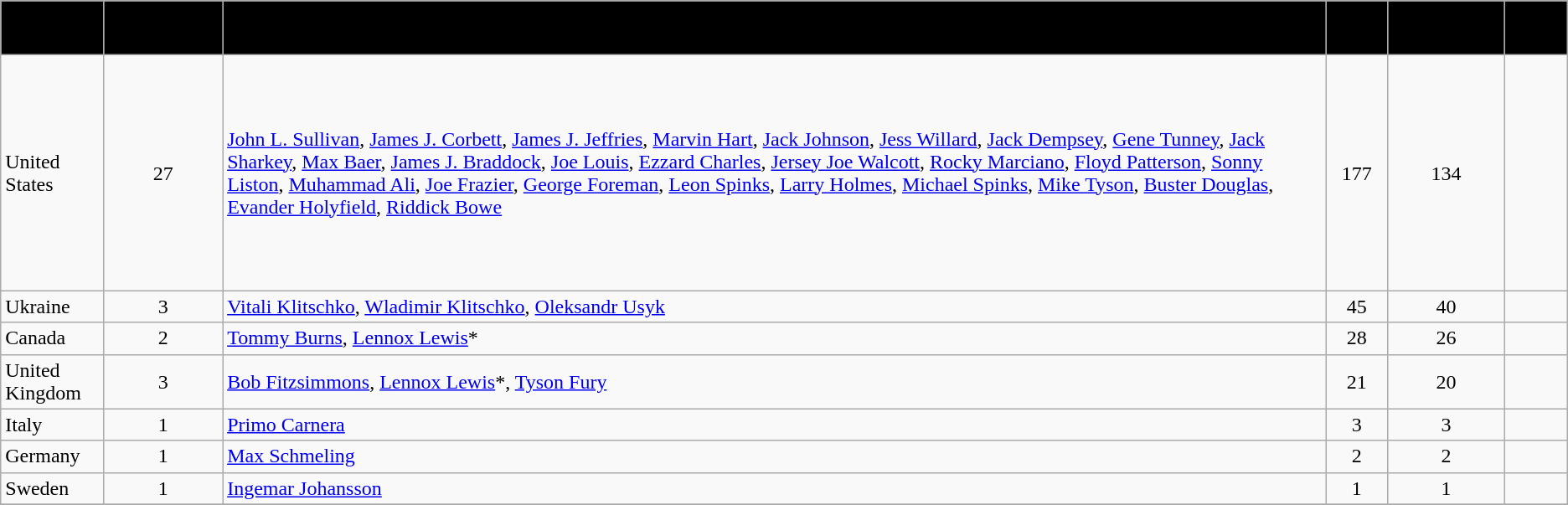<table class="wikitable sortable">
<tr>
<th style="background: #D1EEEE; background: black;« width=»10%"><span>Country</span></th>
<th style="background: #D1EEEE; background: black;« width=»10%"><span>No. of champions</span></th>
<th style="background: #D1EEEE; background: black;« width=»10%"><span>Boxers by Name</span></th>
<th style="background: #D1EEEE; background: black;« width=»10%"><span>Title wins</span></th>
<th style="background: #D1EEEE; background: black;« width=»10%"><span>Beaten opponents</span></th>
<th style="background: #D1EEEE; background: black;« width=»10%"><span>Fights</span></th>
</tr>
<tr>
<td>United States</td>
<td align=center>27</td>
<td><a href='#'>John L. Sullivan</a>, <a href='#'>James J. Corbett</a>, <a href='#'>James J. Jeffries</a>, <a href='#'>Marvin Hart</a>, <a href='#'>Jack Johnson</a>, <a href='#'>Jess Willard</a>, <a href='#'>Jack Dempsey</a>, <a href='#'>Gene Tunney</a>, <a href='#'>Jack Sharkey</a>, <a href='#'>Max Baer</a>, <a href='#'>James J. Braddock</a>, <a href='#'>Joe Louis</a>, <a href='#'>Ezzard Charles</a>, <a href='#'>Jersey Joe Walcott</a>, <a href='#'>Rocky Marciano</a>, <a href='#'>Floyd Patterson</a>, <a href='#'>Sonny Liston</a>, <a href='#'>Muhammad Ali</a>, <a href='#'>Joe Frazier</a>, <a href='#'>George Foreman</a>, <a href='#'>Leon Spinks</a>, <a href='#'>Larry Holmes</a>, <a href='#'>Michael Spinks</a>, <a href='#'>Mike Tyson</a>, <a href='#'>Buster Douglas</a>, <a href='#'>Evander Holyfield</a>, <a href='#'>Riddick Bowe</a></td>
<td align=center>177</td>
<td align=center>134</td>
<td><br><br><br><br><br><br><br><br><br><br></td>
</tr>
<tr>
<td>Ukraine</td>
<td align=center>3</td>
<td align=left><a href='#'>Vitali Klitschko</a>, <a href='#'>Wladimir Klitschko</a>, <a href='#'>Oleksandr Usyk</a></td>
<td align=center>45</td>
<td align=center>40</td>
<td></td>
</tr>
<tr>
<td>Canada</td>
<td align=center>2</td>
<td align=left><a href='#'>Tommy Burns</a>, <a href='#'>Lennox Lewis</a>*</td>
<td align=center>28</td>
<td align=center>26</td>
<td></td>
</tr>
<tr>
<td>United Kingdom</td>
<td align=center>3</td>
<td align=left><a href='#'>Bob Fitzsimmons</a>, <a href='#'>Lennox Lewis</a>*, <a href='#'>Tyson Fury</a></td>
<td align=center>21</td>
<td align=center>20</td>
<td></td>
</tr>
<tr>
<td>Italy</td>
<td align=center>1</td>
<td align=left><a href='#'>Primo Carnera</a></td>
<td align=center>3</td>
<td align=center>3</td>
<td></td>
</tr>
<tr>
<td>Germany</td>
<td align="center">1</td>
<td align="left"><a href='#'>Max Schmeling</a></td>
<td align=center>2</td>
<td align=center>2</td>
<td></td>
</tr>
<tr>
<td>Sweden</td>
<td align=center>1</td>
<td align=left><a href='#'>Ingemar Johansson</a></td>
<td align=center>1</td>
<td align=center>1</td>
<td></td>
</tr>
<tr>
</tr>
</table>
